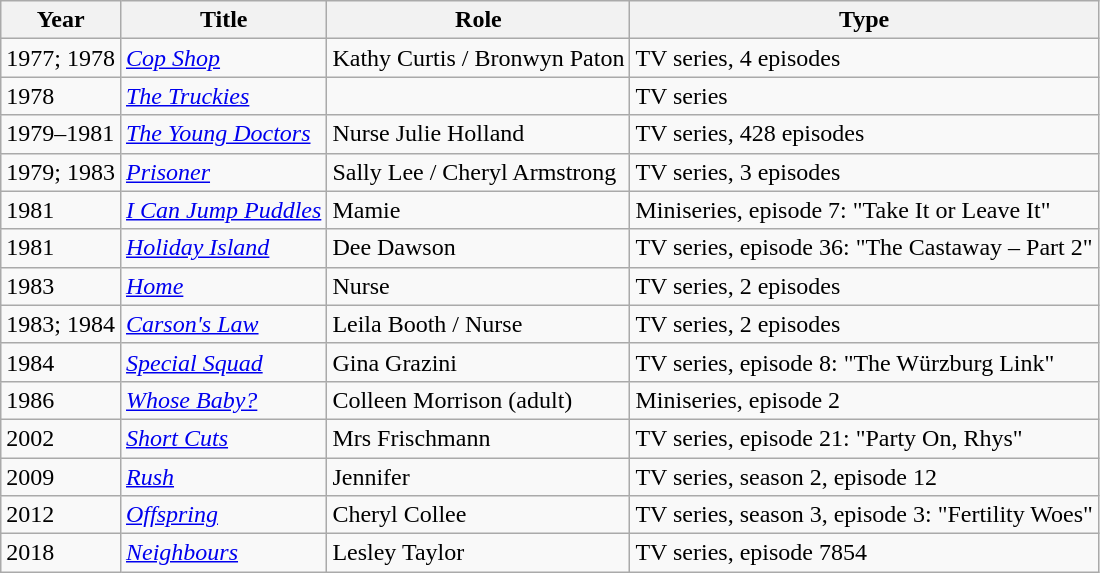<table class=wikitable>
<tr>
<th>Year</th>
<th>Title</th>
<th>Role</th>
<th>Type</th>
</tr>
<tr>
<td>1977; 1978</td>
<td><em><a href='#'>Cop Shop</a></em></td>
<td>Kathy Curtis / Bronwyn Paton</td>
<td>TV series, 4 episodes</td>
</tr>
<tr>
<td>1978</td>
<td><em><a href='#'>The Truckies</a></em></td>
<td></td>
<td>TV series</td>
</tr>
<tr>
<td>1979–1981</td>
<td><em><a href='#'>The Young Doctors</a></em></td>
<td>Nurse Julie Holland</td>
<td>TV series, 428 episodes</td>
</tr>
<tr>
<td>1979; 1983</td>
<td><em><a href='#'>Prisoner</a></em></td>
<td>Sally Lee / Cheryl Armstrong</td>
<td>TV series, 3 episodes</td>
</tr>
<tr>
<td>1981</td>
<td><em><a href='#'>I Can Jump Puddles</a></em></td>
<td>Mamie</td>
<td>Miniseries, episode 7: "Take It or Leave It"</td>
</tr>
<tr>
<td>1981</td>
<td><em><a href='#'>Holiday Island</a></em></td>
<td>Dee Dawson</td>
<td>TV series, episode 36: "The Castaway – Part 2"</td>
</tr>
<tr>
<td>1983</td>
<td><em><a href='#'>Home</a></em></td>
<td>Nurse</td>
<td>TV series, 2 episodes</td>
</tr>
<tr>
<td>1983; 1984</td>
<td><em><a href='#'>Carson's Law</a></em></td>
<td>Leila Booth / Nurse</td>
<td>TV series, 2 episodes</td>
</tr>
<tr>
<td>1984</td>
<td><em><a href='#'>Special Squad</a></em></td>
<td>Gina Grazini</td>
<td>TV series, episode 8: "The Würzburg Link"</td>
</tr>
<tr>
<td>1986</td>
<td><em><a href='#'>Whose Baby?</a></em></td>
<td>Colleen Morrison (adult)</td>
<td>Miniseries, episode 2</td>
</tr>
<tr>
<td>2002</td>
<td><em><a href='#'>Short Cuts</a></em></td>
<td>Mrs Frischmann</td>
<td>TV series, episode 21: "Party On, Rhys"</td>
</tr>
<tr>
<td>2009</td>
<td><em><a href='#'>Rush</a></em></td>
<td>Jennifer</td>
<td>TV series, season 2, episode 12</td>
</tr>
<tr>
<td>2012</td>
<td><em><a href='#'>Offspring</a></em></td>
<td>Cheryl Collee</td>
<td>TV series, season 3, episode 3: "Fertility Woes"</td>
</tr>
<tr>
<td>2018</td>
<td><em><a href='#'>Neighbours</a></em></td>
<td>Lesley Taylor</td>
<td>TV series, episode 7854</td>
</tr>
</table>
